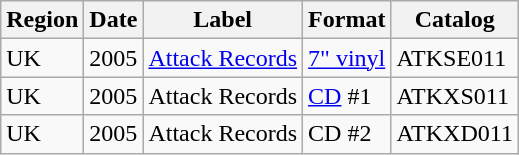<table class="wikitable">
<tr>
<th>Region</th>
<th>Date</th>
<th>Label</th>
<th>Format</th>
<th>Catalog</th>
</tr>
<tr>
<td>UK</td>
<td>2005</td>
<td><a href='#'>Attack Records</a></td>
<td><a href='#'>7" vinyl</a></td>
<td>ATKSE011</td>
</tr>
<tr>
<td>UK</td>
<td>2005</td>
<td>Attack Records</td>
<td><a href='#'>CD</a> #1</td>
<td>ATKXS011</td>
</tr>
<tr>
<td>UK</td>
<td>2005</td>
<td>Attack Records</td>
<td>CD #2</td>
<td>ATKXD011</td>
</tr>
</table>
